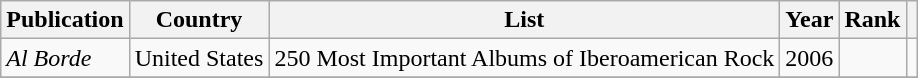<table class="sortable wikitable">
<tr>
<th>Publication</th>
<th>Country</th>
<th>List</th>
<th>Year</th>
<th>Rank</th>
<th></th>
</tr>
<tr>
<td><em>Al Borde</em></td>
<td>United States</td>
<td>250 Most Important Albums of Iberoamerican Rock</td>
<td>2006</td>
<td></td>
<td></td>
</tr>
<tr>
</tr>
</table>
